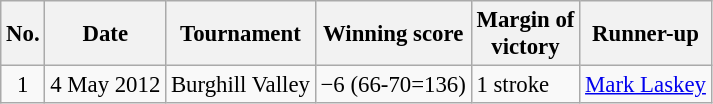<table class="wikitable" style="font-size:95%;">
<tr>
<th>No.</th>
<th>Date</th>
<th>Tournament</th>
<th>Winning score</th>
<th>Margin of<br>victory</th>
<th>Runner-up</th>
</tr>
<tr>
<td align=center>1</td>
<td align=right>4 May 2012</td>
<td>Burghill Valley</td>
<td>−6 (66-70=136)</td>
<td>1 stroke</td>
<td> <a href='#'>Mark Laskey</a></td>
</tr>
</table>
